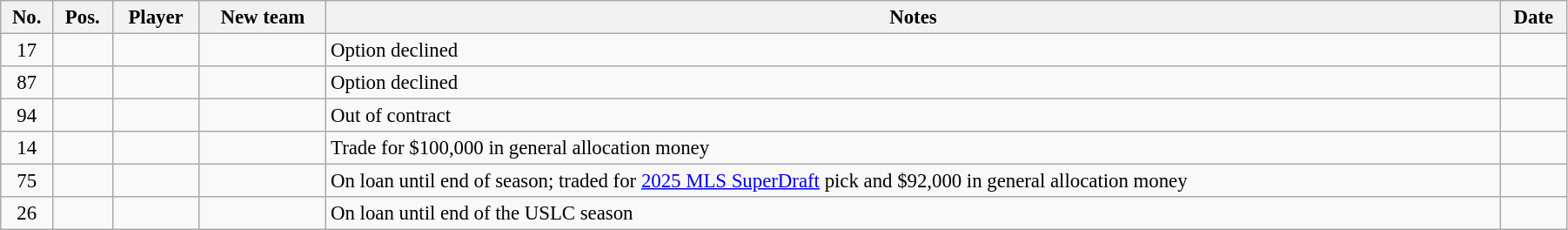<table class="wikitable sortable" style="width:95%; text-align:center; font-size:95%; text-align:left;">
<tr>
<th>No.</th>
<th><strong>Pos.</strong></th>
<th><strong>Player</strong></th>
<th><strong>New team</strong></th>
<th><strong>Notes</strong></th>
<th><strong>Date</strong></th>
</tr>
<tr>
<td align=center>17</td>
<td align=center></td>
<td></td>
<td></td>
<td>Option declined</td>
<td></td>
</tr>
<tr>
<td align=center>87</td>
<td align=center></td>
<td></td>
<td></td>
<td>Option declined</td>
<td></td>
</tr>
<tr>
<td align=center>94</td>
<td align=center></td>
<td></td>
<td></td>
<td>Out of contract</td>
<td></td>
</tr>
<tr>
<td align=center>14</td>
<td align=center></td>
<td></td>
<td></td>
<td>Trade for $100,000 in general allocation money</td>
<td></td>
</tr>
<tr>
<td align=center>75</td>
<td align=center></td>
<td></td>
<td></td>
<td>On loan until end of season; traded for <a href='#'>2025 MLS SuperDraft</a> pick and $92,000 in general allocation money</td>
<td></td>
</tr>
<tr>
<td align=center>26</td>
<td align=center></td>
<td></td>
<td></td>
<td>On loan until end of the USLC season</td>
<td></td>
</tr>
</table>
